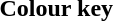<table class="toccolours">
<tr>
<th>Colour key</th>
</tr>
<tr>
<td></td>
</tr>
</table>
